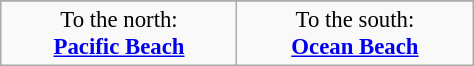<table class="wikitable" style="margin: 0.5em auto; clear: both; font-size:95%;">
<tr style="text-align: center;">
</tr>
<tr style="text-align: center;">
<td width="30%" align="center" rowspan="1">To the north:<br><strong><a href='#'>Pacific Beach</a></strong><br></td>
<td width="30%" align="center" rowspan="1">To the south:<br><strong><a href='#'>Ocean Beach</a></strong></td>
</tr>
</table>
